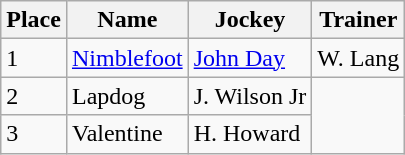<table class="wikitable">
<tr>
<th>Place</th>
<th>Name</th>
<th>Jockey</th>
<th>Trainer</th>
</tr>
<tr>
<td>1</td>
<td><a href='#'>Nimblefoot</a></td>
<td><a href='#'>John Day</a></td>
<td>W. Lang</td>
</tr>
<tr>
<td>2</td>
<td>Lapdog</td>
<td>J. Wilson Jr</td>
</tr>
<tr>
<td>3</td>
<td>Valentine</td>
<td>H. Howard</td>
</tr>
</table>
